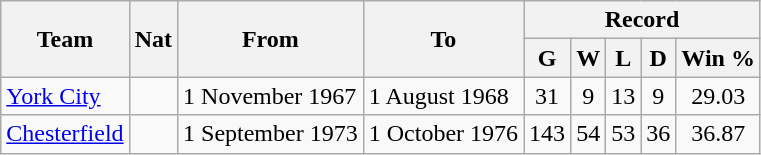<table class="wikitable" style="text-align: center">
<tr>
<th rowspan="2">Team</th>
<th rowspan="2">Nat</th>
<th rowspan="2">From</th>
<th rowspan="2">To</th>
<th colspan="5">Record</th>
</tr>
<tr>
<th>G</th>
<th>W</th>
<th>L</th>
<th>D</th>
<th>Win %</th>
</tr>
<tr>
<td align=left><a href='#'>York City</a></td>
<td></td>
<td align=left>1 November 1967</td>
<td align=left>1 August 1968</td>
<td>31</td>
<td>9</td>
<td>13</td>
<td>9</td>
<td>29.03</td>
</tr>
<tr>
<td align=left><a href='#'>Chesterfield</a></td>
<td></td>
<td align=left>1 September 1973</td>
<td align=left>1 October 1976</td>
<td>143</td>
<td>54</td>
<td>53</td>
<td>36</td>
<td>36.87</td>
</tr>
</table>
